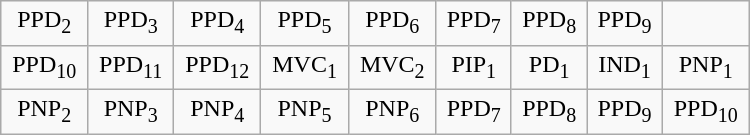<table class="wikitable" style="text-align:center" width="500px">
<tr>
<td>PPD<sub>2</sub></td>
<td>PPD<sub>3</sub></td>
<td>PPD<sub>4</sub></td>
<td>PPD<sub>5</sub></td>
<td>PPD<sub>6</sub></td>
<td>PPD<sub>7</sub></td>
<td>PPD<sub>8</sub></td>
<td>PPD<sub>9</sub></td>
</tr>
<tr>
<td>PPD<sub>10</sub></td>
<td>PPD<sub>11</sub></td>
<td>PPD<sub>12</sub></td>
<td>MVC<sub>1</sub></td>
<td>MVC<sub>2</sub></td>
<td>PIP<sub>1</sub></td>
<td>PD<sub>1</sub></td>
<td>IND<sub>1</sub></td>
<td>PNP<sub>1</sub></td>
</tr>
<tr>
<td>PNP<sub>2</sub></td>
<td>PNP<sub>3</sub></td>
<td>PNP<sub>4</sub></td>
<td>PNP<sub>5</sub></td>
<td>PNP<sub>6</sub></td>
<td>PPD<sub>7</sub></td>
<td>PPD<sub>8</sub></td>
<td>PPD<sub>9</sub></td>
<td>PPD<sub>10</sub></td>
</tr>
</table>
